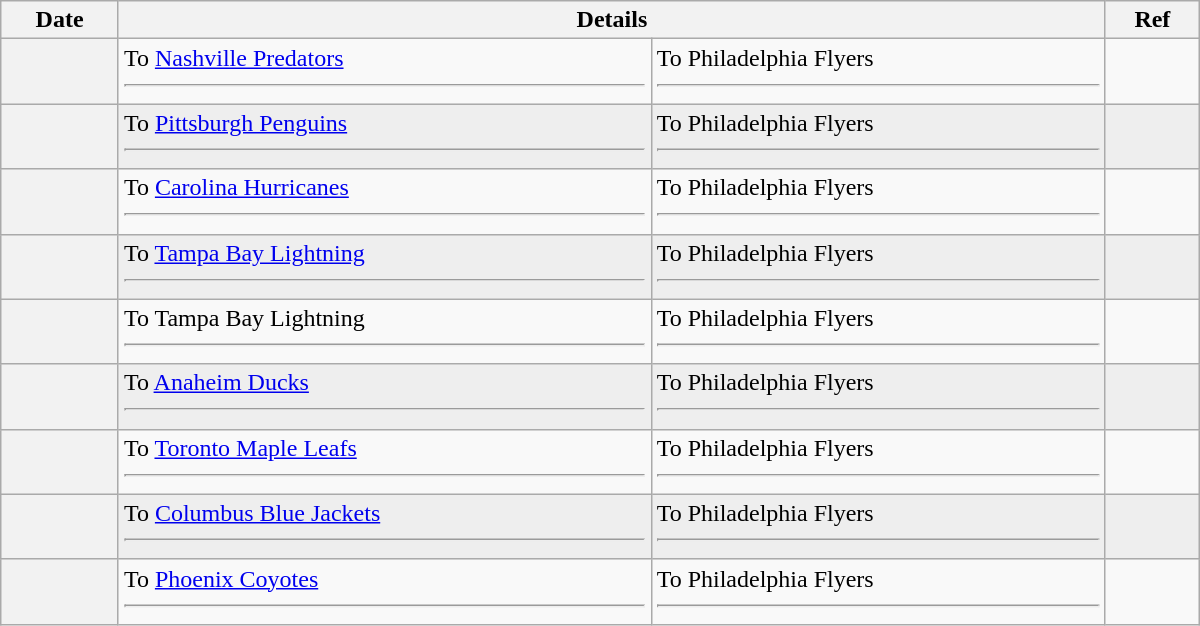<table class="wikitable plainrowheaders" style="width: 50em;">
<tr>
<th scope="col">Date</th>
<th scope="col" colspan="2">Details</th>
<th scope="col">Ref</th>
</tr>
<tr>
<th scope="row"></th>
<td valign="top">To <a href='#'>Nashville Predators</a> <hr></td>
<td valign="top">To Philadelphia Flyers <hr></td>
<td></td>
</tr>
<tr style="background:#eee;">
<th scope="row"></th>
<td valign="top">To <a href='#'>Pittsburgh Penguins</a> <hr></td>
<td valign="top">To Philadelphia Flyers <hr></td>
<td></td>
</tr>
<tr>
<th scope="row"></th>
<td valign="top">To <a href='#'>Carolina Hurricanes</a> <hr></td>
<td valign="top">To Philadelphia Flyers <hr></td>
<td></td>
</tr>
<tr style="background:#eee;">
<th scope="row"></th>
<td valign="top">To <a href='#'>Tampa Bay Lightning</a> <hr></td>
<td valign="top">To Philadelphia Flyers <hr></td>
<td></td>
</tr>
<tr>
<th scope="row"></th>
<td valign="top">To Tampa Bay Lightning <hr></td>
<td valign="top">To Philadelphia Flyers <hr></td>
<td></td>
</tr>
<tr style="background:#eee;">
<th scope="row"></th>
<td valign="top">To <a href='#'>Anaheim Ducks</a> <hr></td>
<td valign="top">To Philadelphia Flyers <hr></td>
<td></td>
</tr>
<tr>
<th scope="row"></th>
<td valign="top">To <a href='#'>Toronto Maple Leafs</a> <hr></td>
<td valign="top">To Philadelphia Flyers <hr></td>
<td></td>
</tr>
<tr style="background:#eee;">
<th scope="row"></th>
<td valign="top">To <a href='#'>Columbus Blue Jackets</a> <hr></td>
<td valign="top">To Philadelphia Flyers <hr></td>
<td></td>
</tr>
<tr>
<th scope="row"></th>
<td valign="top">To <a href='#'>Phoenix Coyotes</a> <hr></td>
<td valign="top">To Philadelphia Flyers <hr></td>
<td></td>
</tr>
</table>
